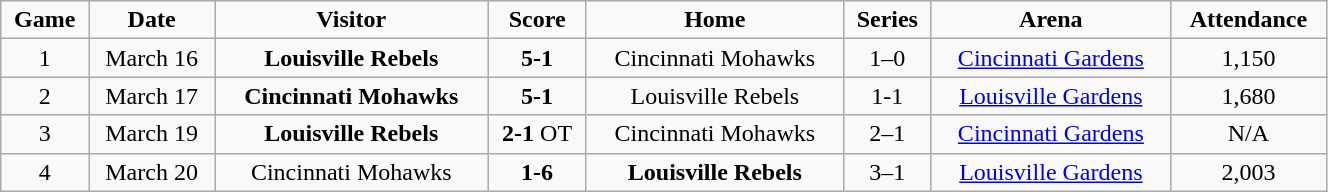<table class="wikitable" width="70%">
<tr align="center">
<td><strong>Game</strong></td>
<td><strong>Date</strong></td>
<td><strong>Visitor</strong></td>
<td><strong>Score</strong></td>
<td><strong>Home</strong></td>
<td><strong>Series</strong></td>
<td><strong>Arena</strong></td>
<td><strong>Attendance</strong></td>
</tr>
<tr align="center">
<td>1</td>
<td>March 16</td>
<td><strong>Louisville Rebels</strong></td>
<td><strong>5-1</strong></td>
<td>Cincinnati Mohawks</td>
<td>1–0</td>
<td><a href='#'>Cincinnati Gardens</a></td>
<td>1,150</td>
</tr>
<tr align="center">
<td>2</td>
<td>March 17</td>
<td><strong>Cincinnati Mohawks</strong></td>
<td><strong>5-1</strong></td>
<td>Louisville Rebels</td>
<td>1-1</td>
<td><a href='#'>Louisville Gardens</a></td>
<td>1,680</td>
</tr>
<tr align="center">
<td>3</td>
<td>March 19</td>
<td><strong>Louisville Rebels</strong></td>
<td><strong>2-1</strong> OT</td>
<td>Cincinnati Mohawks</td>
<td>2–1</td>
<td><a href='#'>Cincinnati Gardens</a></td>
<td>N/A</td>
</tr>
<tr align="center">
<td>4</td>
<td>March 20</td>
<td>Cincinnati Mohawks</td>
<td><strong>1-6</strong></td>
<td><strong>Louisville Rebels</strong></td>
<td>3–1</td>
<td><a href='#'>Louisville Gardens</a></td>
<td>2,003</td>
</tr>
</table>
